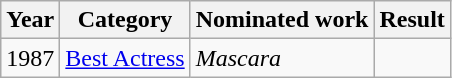<table class="wikitable sortable">
<tr>
<th>Year</th>
<th>Category</th>
<th>Nominated work</th>
<th>Result</th>
</tr>
<tr>
<td>1987</td>
<td><a href='#'>Best Actress</a></td>
<td><em>Mascara</em></td>
<td></td>
</tr>
</table>
